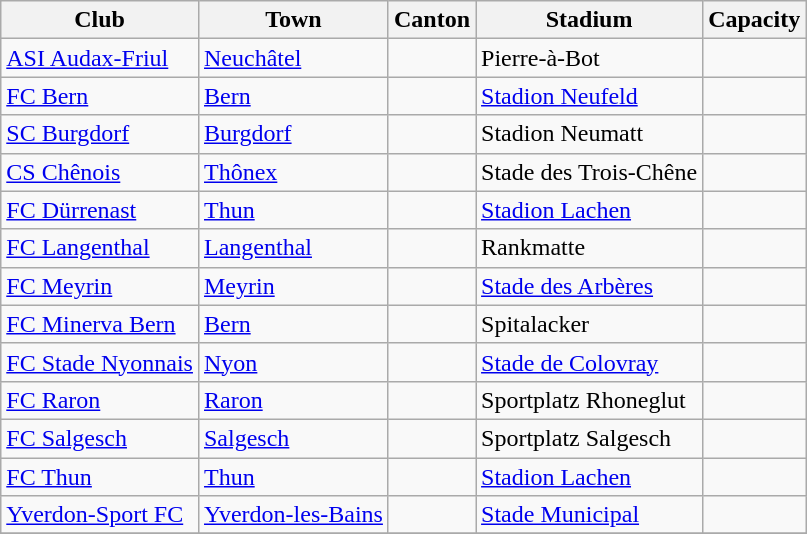<table class="wikitable">
<tr>
<th>Club</th>
<th>Town</th>
<th>Canton</th>
<th>Stadium</th>
<th>Capacity</th>
</tr>
<tr>
<td><a href='#'>ASI Audax-Friul</a></td>
<td><a href='#'>Neuchâtel</a></td>
<td></td>
<td>Pierre-à-Bot</td>
<td></td>
</tr>
<tr>
<td><a href='#'>FC Bern</a></td>
<td><a href='#'>Bern</a></td>
<td></td>
<td><a href='#'>Stadion Neufeld</a></td>
<td></td>
</tr>
<tr>
<td><a href='#'>SC Burgdorf</a></td>
<td><a href='#'>Burgdorf</a></td>
<td></td>
<td>Stadion Neumatt</td>
<td></td>
</tr>
<tr>
<td><a href='#'>CS Chênois</a></td>
<td><a href='#'>Thônex</a></td>
<td></td>
<td>Stade des Trois-Chêne</td>
<td></td>
</tr>
<tr>
<td><a href='#'>FC Dürrenast</a></td>
<td><a href='#'>Thun</a></td>
<td></td>
<td><a href='#'>Stadion Lachen</a></td>
<td></td>
</tr>
<tr>
<td><a href='#'>FC Langenthal</a></td>
<td><a href='#'>Langenthal</a></td>
<td></td>
<td>Rankmatte</td>
<td></td>
</tr>
<tr>
<td><a href='#'>FC Meyrin</a></td>
<td><a href='#'>Meyrin</a></td>
<td></td>
<td><a href='#'>Stade des Arbères</a></td>
<td></td>
</tr>
<tr>
<td><a href='#'>FC Minerva Bern</a></td>
<td><a href='#'>Bern</a></td>
<td></td>
<td>Spitalacker</td>
<td></td>
</tr>
<tr>
<td><a href='#'>FC Stade Nyonnais</a></td>
<td><a href='#'>Nyon</a></td>
<td></td>
<td><a href='#'>Stade de Colovray</a></td>
<td></td>
</tr>
<tr>
<td><a href='#'>FC Raron</a></td>
<td><a href='#'>Raron</a></td>
<td></td>
<td>Sportplatz Rhoneglut</td>
<td></td>
</tr>
<tr>
<td><a href='#'>FC Salgesch</a></td>
<td><a href='#'>Salgesch</a></td>
<td></td>
<td>Sportplatz Salgesch</td>
<td></td>
</tr>
<tr>
<td><a href='#'>FC Thun</a></td>
<td><a href='#'>Thun</a></td>
<td></td>
<td><a href='#'>Stadion Lachen</a></td>
<td></td>
</tr>
<tr>
<td><a href='#'>Yverdon-Sport FC</a></td>
<td><a href='#'>Yverdon-les-Bains</a></td>
<td></td>
<td><a href='#'>Stade Municipal</a></td>
<td></td>
</tr>
<tr>
</tr>
</table>
